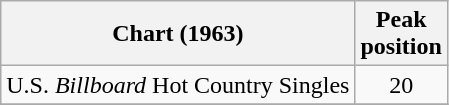<table class="wikitable sortable">
<tr>
<th align="left">Chart (1963)</th>
<th align="center">Peak<br>position</th>
</tr>
<tr>
<td align="left">U.S. <em>Billboard</em> Hot Country Singles</td>
<td align="center">20</td>
</tr>
<tr>
</tr>
</table>
